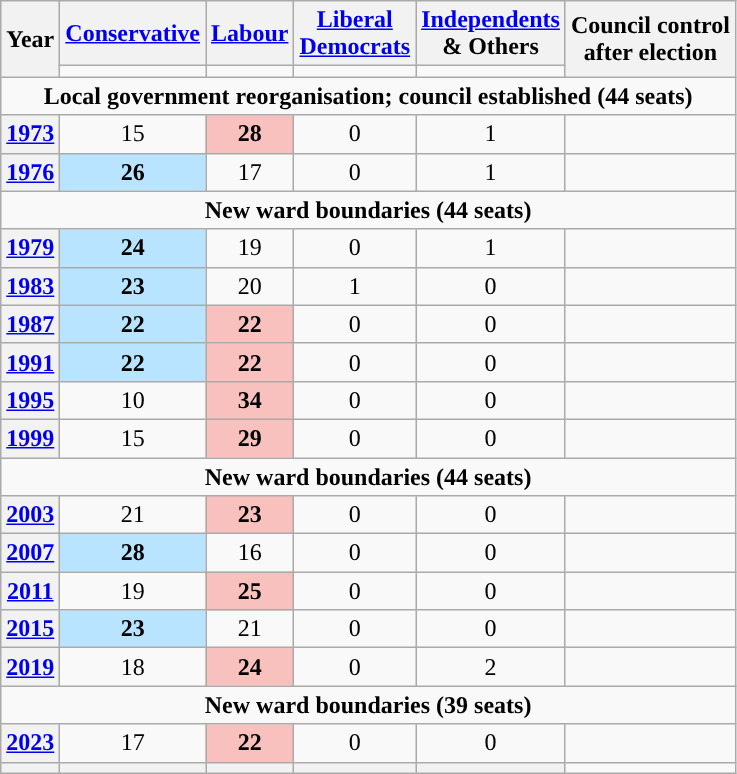<table class="wikitable plainrowheaders" style="text-align:center">
<tr>
<th scope="col" rowspan="2">Year</th>
<th scope="col"><a href='#'>Conservative</a></th>
<th scope="col"><a href='#'>Labour</a></th>
<th scope="col" style="width:1px"><a href='#'>Liberal Democrats</a></th>
<th scope="col"><a href='#'>Independents</a><br>& Others</th>
<th scope="col" rowspan="2" colspan="2">Council control<br>after election</th>
</tr>
<tr>
<td style="background:"></td>
<td style="background:"></td>
<td style="background:"></td>
<td style="background:"></td>
</tr>
<tr>
<td colspan="9"><strong>Local government reorganisation; council established (44 seats)</strong></td>
</tr>
<tr>
<th scope="row"><a href='#'>1973</a></th>
<td>15</td>
<td style="background:#F8C1BE;"><strong>28</strong></td>
<td>0</td>
<td>1</td>
<td></td>
</tr>
<tr>
<th scope="row"><a href='#'>1976</a></th>
<td style="background:#B9E4FF;"><strong>26</strong></td>
<td>17</td>
<td>0</td>
<td>1</td>
<td></td>
</tr>
<tr>
<td colspan="9"><strong>New ward boundaries (44 seats)</strong></td>
</tr>
<tr>
<th scope="row"><a href='#'>1979</a></th>
<td style="background:#B9E4FF;"><strong>24</strong></td>
<td>19</td>
<td>0</td>
<td>1</td>
<td></td>
</tr>
<tr>
<th scope="row"><a href='#'>1983</a></th>
<td style="background:#B9E4FF;"><strong>23</strong></td>
<td>20</td>
<td>1</td>
<td>0</td>
<td></td>
</tr>
<tr>
<th scope="row"><a href='#'>1987</a></th>
<td style="background:#B9E4FF;"><strong>22</strong></td>
<td style="background:#F8C1BE;"><strong>22</strong></td>
<td>0</td>
<td>0</td>
<td></td>
</tr>
<tr>
<th scope="row"><a href='#'>1991</a></th>
<td style="background:#B9E4FF;"><strong>22</strong></td>
<td style="background:#F8C1BE;"><strong>22</strong></td>
<td>0</td>
<td>0</td>
<td></td>
</tr>
<tr>
<th scope="row"><a href='#'>1995</a></th>
<td>10</td>
<td style="background:#F8C1BE;"><strong>34</strong></td>
<td>0</td>
<td>0</td>
<td></td>
</tr>
<tr>
<th scope="row"><a href='#'>1999</a></th>
<td>15</td>
<td style="background:#F8C1BE;"><strong>29</strong></td>
<td>0</td>
<td>0</td>
<td></td>
</tr>
<tr>
<td colspan="9"><strong>New ward boundaries (44 seats)</strong></td>
</tr>
<tr>
<th scope="row"><a href='#'>2003</a></th>
<td>21</td>
<td style="background:#F8C1BE;"><strong>23</strong></td>
<td>0</td>
<td>0</td>
<td></td>
</tr>
<tr>
<th scope="row"><a href='#'>2007</a></th>
<td style="background:#B9E4FF;"><strong>28</strong></td>
<td>16</td>
<td>0</td>
<td>0</td>
<td></td>
</tr>
<tr>
<th scope="row"><a href='#'>2011</a></th>
<td>19</td>
<td style="background:#F8C1BE;"><strong>25</strong></td>
<td>0</td>
<td>0</td>
<td></td>
</tr>
<tr>
<th scope="row"><a href='#'>2015</a></th>
<td style="background:#B9E4FF;"><strong>23</strong></td>
<td>21</td>
<td>0</td>
<td>0</td>
<td></td>
</tr>
<tr>
<th scope="row"><a href='#'>2019</a></th>
<td>18</td>
<td style="background:#F8C1BE;"><strong>24</strong></td>
<td>0</td>
<td>2</td>
<td></td>
</tr>
<tr>
<td colspan="9"><strong>New ward boundaries (39 seats)</strong></td>
</tr>
<tr>
<th scope="row"><a href='#'>2023</a></th>
<td>17</td>
<td style="background:#F8C1BE;"><strong>22</strong></td>
<td>0</td>
<td>0</td>
<td></td>
</tr>
<tr>
<th></th>
<th style="background-color: "></th>
<th style="background-color: "></th>
<th style="background-color: "></th>
<th style="background-color: "></th>
</tr>
</table>
